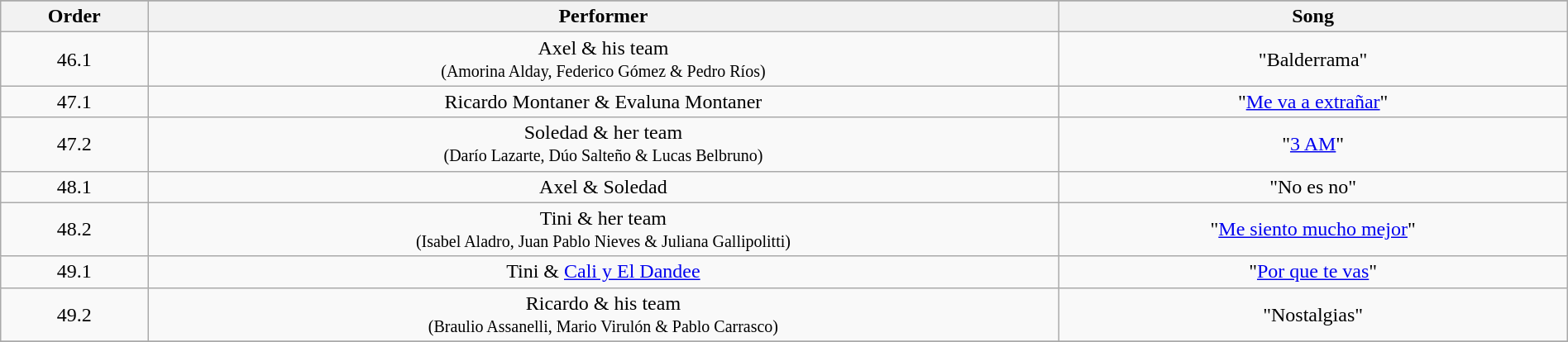<table class="wikitable" style="text-align:center; width:100%;">
<tr>
</tr>
<tr>
<th>Order</th>
<th>Performer</th>
<th>Song</th>
</tr>
<tr>
<td>46.1</td>
<td>Axel & his team <br><small>(Amorina Alday, Federico Gómez & Pedro Ríos)</small></td>
<td>"Balderrama"</td>
</tr>
<tr>
<td>47.1</td>
<td>Ricardo Montaner & Evaluna Montaner</td>
<td>"<a href='#'>Me va a extrañar</a>"</td>
</tr>
<tr>
<td>47.2</td>
<td>Soledad & her team <br><small>(Darío Lazarte, Dúo Salteño & Lucas Belbruno)</small></td>
<td>"<a href='#'>3 AM</a>"</td>
</tr>
<tr>
<td>48.1</td>
<td>Axel & Soledad</td>
<td>"No es no"</td>
</tr>
<tr>
<td>48.2</td>
<td>Tini & her team <br><small>(Isabel Aladro, Juan Pablo Nieves & Juliana Gallipolitti)</small></td>
<td>"<a href='#'>Me siento mucho mejor</a>"</td>
</tr>
<tr>
<td>49.1</td>
<td>Tini & <a href='#'>Cali y El Dandee</a></td>
<td>"<a href='#'>Por que te vas</a>"</td>
</tr>
<tr>
<td>49.2</td>
<td>Ricardo & his team <br><small>(Braulio Assanelli, Mario Virulón & Pablo Carrasco)</small></td>
<td>"Nostalgias"</td>
</tr>
<tr>
</tr>
</table>
